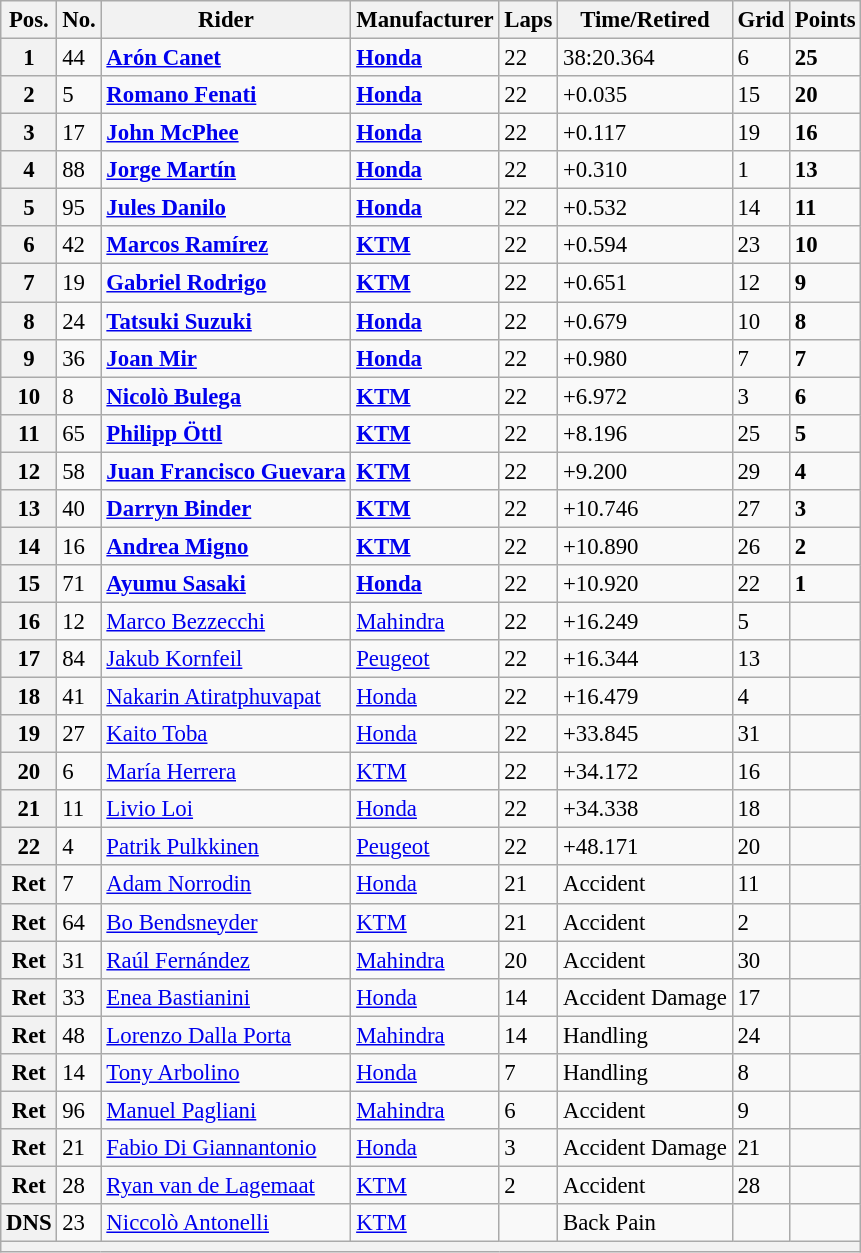<table class="wikitable" style="font-size: 95%;">
<tr>
<th>Pos.</th>
<th>No.</th>
<th>Rider</th>
<th>Manufacturer</th>
<th>Laps</th>
<th>Time/Retired</th>
<th>Grid</th>
<th>Points</th>
</tr>
<tr>
<th>1</th>
<td>44</td>
<td> <strong><a href='#'>Arón Canet</a></strong></td>
<td><strong><a href='#'>Honda</a></strong></td>
<td>22</td>
<td>38:20.364</td>
<td>6</td>
<td><strong>25</strong></td>
</tr>
<tr>
<th>2</th>
<td>5</td>
<td> <strong><a href='#'>Romano Fenati</a></strong></td>
<td><strong><a href='#'>Honda</a></strong></td>
<td>22</td>
<td>+0.035</td>
<td>15</td>
<td><strong>20</strong></td>
</tr>
<tr>
<th>3</th>
<td>17</td>
<td> <strong><a href='#'>John McPhee</a></strong></td>
<td><strong><a href='#'>Honda</a></strong></td>
<td>22</td>
<td>+0.117</td>
<td>19</td>
<td><strong>16</strong></td>
</tr>
<tr>
<th>4</th>
<td>88</td>
<td> <strong><a href='#'>Jorge Martín</a></strong></td>
<td><strong><a href='#'>Honda</a></strong></td>
<td>22</td>
<td>+0.310</td>
<td>1</td>
<td><strong>13</strong></td>
</tr>
<tr>
<th>5</th>
<td>95</td>
<td> <strong><a href='#'>Jules Danilo</a></strong></td>
<td><strong><a href='#'>Honda</a></strong></td>
<td>22</td>
<td>+0.532</td>
<td>14</td>
<td><strong>11</strong></td>
</tr>
<tr>
<th>6</th>
<td>42</td>
<td> <strong><a href='#'>Marcos Ramírez</a></strong></td>
<td><strong><a href='#'>KTM</a></strong></td>
<td>22</td>
<td>+0.594</td>
<td>23</td>
<td><strong>10</strong></td>
</tr>
<tr>
<th>7</th>
<td>19</td>
<td> <strong><a href='#'>Gabriel Rodrigo</a></strong></td>
<td><strong><a href='#'>KTM</a></strong></td>
<td>22</td>
<td>+0.651</td>
<td>12</td>
<td><strong>9</strong></td>
</tr>
<tr>
<th>8</th>
<td>24</td>
<td> <strong><a href='#'>Tatsuki Suzuki</a></strong></td>
<td><strong><a href='#'>Honda</a></strong></td>
<td>22</td>
<td>+0.679</td>
<td>10</td>
<td><strong>8</strong></td>
</tr>
<tr>
<th>9</th>
<td>36</td>
<td> <strong><a href='#'>Joan Mir</a></strong></td>
<td><strong><a href='#'>Honda</a></strong></td>
<td>22</td>
<td>+0.980</td>
<td>7</td>
<td><strong>7</strong></td>
</tr>
<tr>
<th>10</th>
<td>8</td>
<td> <strong><a href='#'>Nicolò Bulega</a></strong></td>
<td><strong><a href='#'>KTM</a></strong></td>
<td>22</td>
<td>+6.972</td>
<td>3</td>
<td><strong>6</strong></td>
</tr>
<tr>
<th>11</th>
<td>65</td>
<td> <strong><a href='#'>Philipp Öttl</a></strong></td>
<td><strong><a href='#'>KTM</a></strong></td>
<td>22</td>
<td>+8.196</td>
<td>25</td>
<td><strong>5</strong></td>
</tr>
<tr>
<th>12</th>
<td>58</td>
<td> <strong><a href='#'>Juan Francisco Guevara</a></strong></td>
<td><strong><a href='#'>KTM</a></strong></td>
<td>22</td>
<td>+9.200</td>
<td>29</td>
<td><strong>4</strong></td>
</tr>
<tr>
<th>13</th>
<td>40</td>
<td> <strong><a href='#'>Darryn Binder</a></strong></td>
<td><strong><a href='#'>KTM</a></strong></td>
<td>22</td>
<td>+10.746</td>
<td>27</td>
<td><strong>3</strong></td>
</tr>
<tr>
<th>14</th>
<td>16</td>
<td> <strong><a href='#'>Andrea Migno</a></strong></td>
<td><strong><a href='#'>KTM</a></strong></td>
<td>22</td>
<td>+10.890</td>
<td>26</td>
<td><strong>2</strong></td>
</tr>
<tr>
<th>15</th>
<td>71</td>
<td> <strong><a href='#'>Ayumu Sasaki</a></strong></td>
<td><strong><a href='#'>Honda</a></strong></td>
<td>22</td>
<td>+10.920</td>
<td>22</td>
<td><strong>1</strong></td>
</tr>
<tr>
<th>16</th>
<td>12</td>
<td> <a href='#'>Marco Bezzecchi</a></td>
<td><a href='#'>Mahindra</a></td>
<td>22</td>
<td>+16.249</td>
<td>5</td>
<td></td>
</tr>
<tr>
<th>17</th>
<td>84</td>
<td> <a href='#'>Jakub Kornfeil</a></td>
<td><a href='#'>Peugeot</a></td>
<td>22</td>
<td>+16.344</td>
<td>13</td>
<td></td>
</tr>
<tr>
<th>18</th>
<td>41</td>
<td> <a href='#'>Nakarin Atiratphuvapat</a></td>
<td><a href='#'>Honda</a></td>
<td>22</td>
<td>+16.479</td>
<td>4</td>
<td></td>
</tr>
<tr>
<th>19</th>
<td>27</td>
<td> <a href='#'>Kaito Toba</a></td>
<td><a href='#'>Honda</a></td>
<td>22</td>
<td>+33.845</td>
<td>31</td>
<td></td>
</tr>
<tr>
<th>20</th>
<td>6</td>
<td> <a href='#'>María Herrera</a></td>
<td><a href='#'>KTM</a></td>
<td>22</td>
<td>+34.172</td>
<td>16</td>
<td></td>
</tr>
<tr>
<th>21</th>
<td>11</td>
<td> <a href='#'>Livio Loi</a></td>
<td><a href='#'>Honda</a></td>
<td>22</td>
<td>+34.338</td>
<td>18</td>
<td></td>
</tr>
<tr>
<th>22</th>
<td>4</td>
<td> <a href='#'>Patrik Pulkkinen</a></td>
<td><a href='#'>Peugeot</a></td>
<td>22</td>
<td>+48.171</td>
<td>20</td>
<td></td>
</tr>
<tr>
<th>Ret</th>
<td>7</td>
<td> <a href='#'>Adam Norrodin</a></td>
<td><a href='#'>Honda</a></td>
<td>21</td>
<td>Accident</td>
<td>11</td>
<td></td>
</tr>
<tr>
<th>Ret</th>
<td>64</td>
<td> <a href='#'>Bo Bendsneyder</a></td>
<td><a href='#'>KTM</a></td>
<td>21</td>
<td>Accident</td>
<td>2</td>
<td></td>
</tr>
<tr>
<th>Ret</th>
<td>31</td>
<td> <a href='#'>Raúl Fernández</a></td>
<td><a href='#'>Mahindra</a></td>
<td>20</td>
<td>Accident</td>
<td>30</td>
<td></td>
</tr>
<tr>
<th>Ret</th>
<td>33</td>
<td> <a href='#'>Enea Bastianini</a></td>
<td><a href='#'>Honda</a></td>
<td>14</td>
<td>Accident Damage</td>
<td>17</td>
<td></td>
</tr>
<tr>
<th>Ret</th>
<td>48</td>
<td> <a href='#'>Lorenzo Dalla Porta</a></td>
<td><a href='#'>Mahindra</a></td>
<td>14</td>
<td>Handling</td>
<td>24</td>
<td></td>
</tr>
<tr>
<th>Ret</th>
<td>14</td>
<td> <a href='#'>Tony Arbolino</a></td>
<td><a href='#'>Honda</a></td>
<td>7</td>
<td>Handling</td>
<td>8</td>
<td></td>
</tr>
<tr>
<th>Ret</th>
<td>96</td>
<td> <a href='#'>Manuel Pagliani</a></td>
<td><a href='#'>Mahindra</a></td>
<td>6</td>
<td>Accident</td>
<td>9</td>
<td></td>
</tr>
<tr>
<th>Ret</th>
<td>21</td>
<td> <a href='#'>Fabio Di Giannantonio</a></td>
<td><a href='#'>Honda</a></td>
<td>3</td>
<td>Accident Damage</td>
<td>21</td>
<td></td>
</tr>
<tr>
<th>Ret</th>
<td>28</td>
<td> <a href='#'>Ryan van de Lagemaat</a></td>
<td><a href='#'>KTM</a></td>
<td>2</td>
<td>Accident</td>
<td>28</td>
<td></td>
</tr>
<tr>
<th>DNS</th>
<td>23</td>
<td> <a href='#'>Niccolò Antonelli</a></td>
<td><a href='#'>KTM</a></td>
<td></td>
<td>Back Pain</td>
<td></td>
<td></td>
</tr>
<tr>
<th colspan=8></th>
</tr>
</table>
